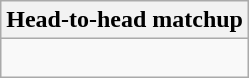<table class="wikitable collapsible collapsed">
<tr>
<th>Head-to-head matchup</th>
</tr>
<tr>
<td><br></td>
</tr>
</table>
